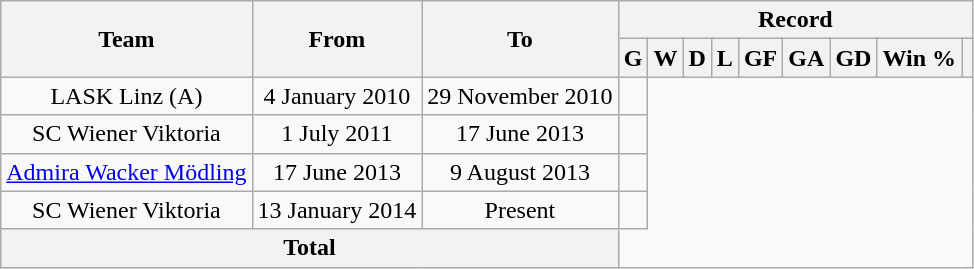<table class="wikitable" style="text-align: center">
<tr>
<th rowspan="2">Team</th>
<th rowspan="2">From</th>
<th rowspan="2">To</th>
<th colspan="9">Record</th>
</tr>
<tr>
<th>G</th>
<th>W</th>
<th>D</th>
<th>L</th>
<th>GF</th>
<th>GA</th>
<th>GD</th>
<th>Win %</th>
<th></th>
</tr>
<tr>
<td>LASK Linz (A)</td>
<td>4 January 2010</td>
<td>29 November 2010<br></td>
<td></td>
</tr>
<tr>
<td>SC Wiener Viktoria</td>
<td>1 July 2011</td>
<td>17 June 2013<br></td>
<td></td>
</tr>
<tr>
<td><a href='#'>Admira Wacker Mödling</a></td>
<td>17 June 2013</td>
<td>9 August 2013<br></td>
<td></td>
</tr>
<tr>
<td>SC Wiener Viktoria</td>
<td>13 January 2014</td>
<td>Present<br></td>
<td></td>
</tr>
<tr>
<th colspan="3">Total<br></th>
</tr>
</table>
